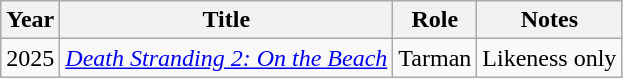<table class="wikitable">
<tr>
<th>Year</th>
<th>Title</th>
<th>Role</th>
<th>Notes</th>
</tr>
<tr>
<td>2025</td>
<td><em><a href='#'>Death Stranding 2: On the Beach</a></em></td>
<td>Tarman</td>
<td>Likeness only</td>
</tr>
</table>
